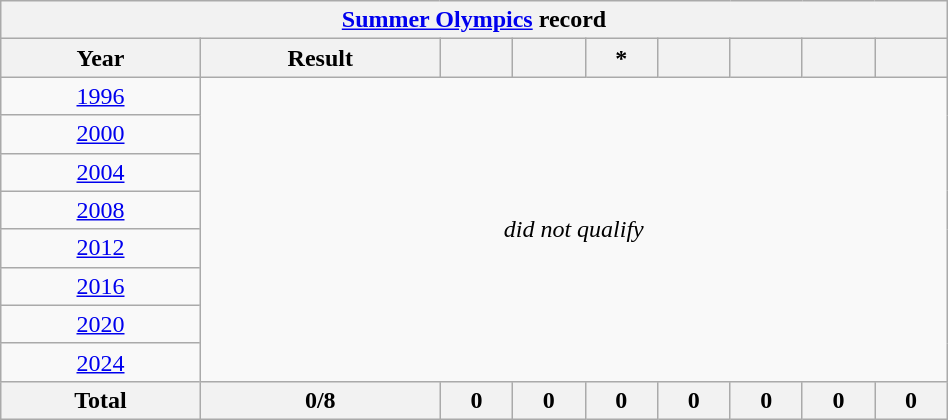<table class="wikitable" style="text-align: center; width:50%;">
<tr>
<th colspan=10><a href='#'>Summer Olympics</a> record</th>
</tr>
<tr>
<th>Year</th>
<th>Result</th>
<th></th>
<th></th>
<th>*</th>
<th></th>
<th></th>
<th></th>
<th></th>
</tr>
<tr>
<td> <a href='#'>1996</a></td>
<td colspan=8 rowspan=8><em>did not qualify</em></td>
</tr>
<tr>
<td> <a href='#'>2000</a></td>
</tr>
<tr>
<td> <a href='#'>2004</a></td>
</tr>
<tr>
<td> <a href='#'>2008</a></td>
</tr>
<tr>
<td> <a href='#'>2012</a></td>
</tr>
<tr>
<td> <a href='#'>2016</a></td>
</tr>
<tr>
<td> <a href='#'>2020</a></td>
</tr>
<tr>
<td> <a href='#'>2024</a></td>
</tr>
<tr>
<th>Total</th>
<th>0/8</th>
<th>0</th>
<th>0</th>
<th>0</th>
<th>0</th>
<th>0</th>
<th>0</th>
<th>0</th>
</tr>
</table>
